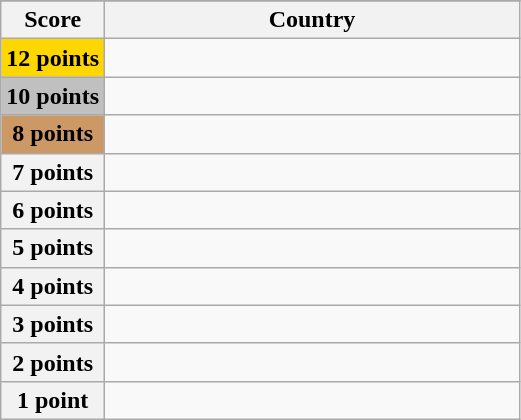<table class="wikitable">
<tr>
</tr>
<tr>
<th scope="col" width="20%">Score</th>
<th scope="col">Country</th>
</tr>
<tr>
<th scope="row" style="background:gold">12 points</th>
<td></td>
</tr>
<tr>
<th scope="row" style="background:silver">10 points</th>
<td></td>
</tr>
<tr>
<th scope="row" style="background:#CC9966">8 points</th>
<td></td>
</tr>
<tr>
<th scope="row">7 points</th>
<td></td>
</tr>
<tr>
<th scope="row">6 points</th>
<td></td>
</tr>
<tr>
<th scope="row">5 points</th>
<td></td>
</tr>
<tr>
<th scope="row">4 points</th>
<td></td>
</tr>
<tr>
<th scope="row">3 points</th>
<td></td>
</tr>
<tr>
<th scope="row">2 points</th>
<td></td>
</tr>
<tr>
<th scope="row">1 point</th>
<td></td>
</tr>
</table>
